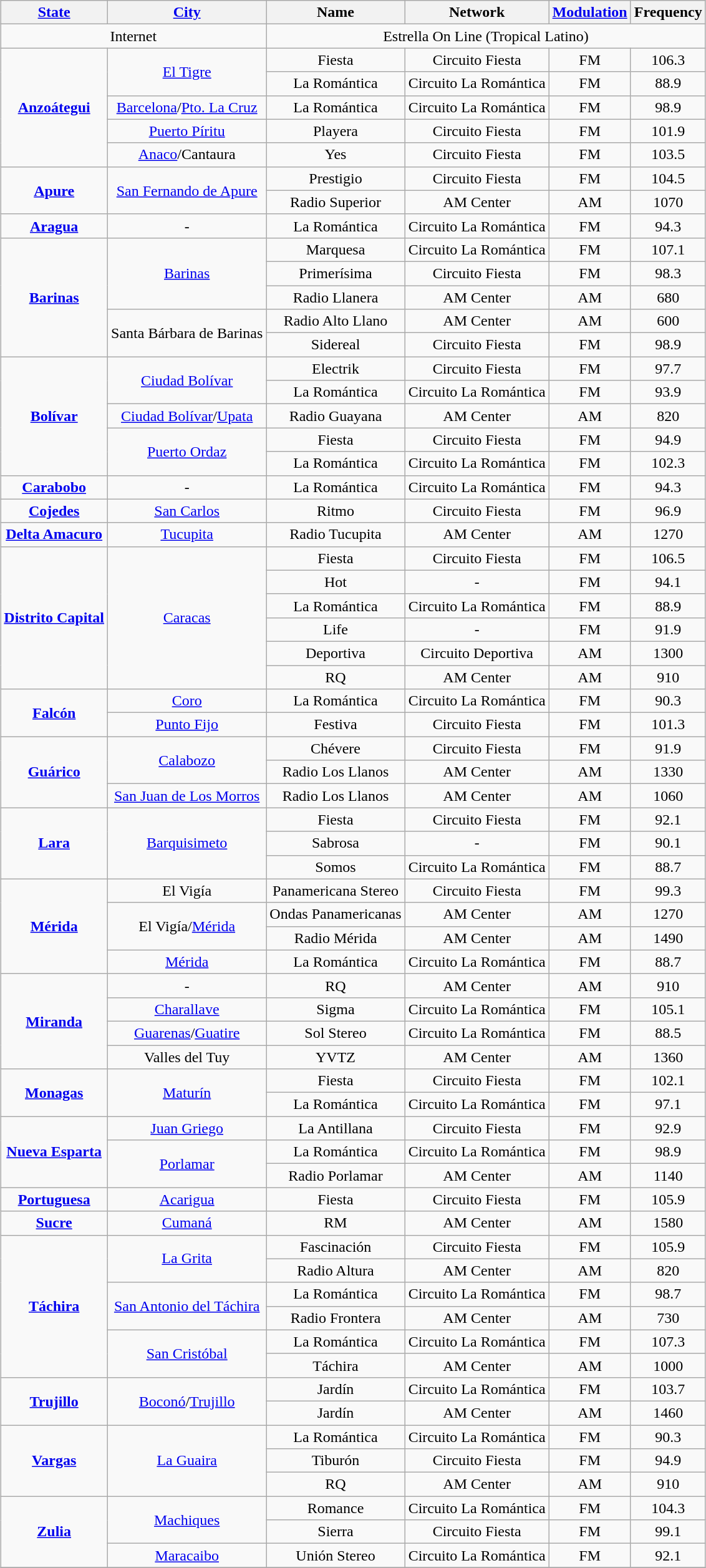<table class="wikitable" style="font-size:100%; text-align:center; margin: 1em auto 1em auto">
<tr>
<th><a href='#'>State</a></th>
<th><a href='#'>City</a></th>
<th>Name</th>
<th>Network</th>
<th><a href='#'>Modulation</a></th>
<th>Frequency</th>
</tr>
<tr>
<td colspan=2>Internet</td>
<td colspan=4>Estrella On Line (Tropical Latino)</td>
</tr>
<tr>
<td rowspan=5><strong><a href='#'>Anzoátegui</a></strong></td>
<td rowspan=2><a href='#'>El Tigre</a></td>
<td>Fiesta</td>
<td>Circuito Fiesta</td>
<td>FM</td>
<td>106.3</td>
</tr>
<tr>
<td>La Romántica</td>
<td>Circuito La Romántica</td>
<td>FM</td>
<td>88.9</td>
</tr>
<tr>
<td><a href='#'>Barcelona</a>/<a href='#'>Pto. La Cruz</a></td>
<td>La Romántica</td>
<td>Circuito La Romántica</td>
<td>FM</td>
<td>98.9</td>
</tr>
<tr>
<td><a href='#'>Puerto Píritu</a></td>
<td>Playera</td>
<td>Circuito Fiesta</td>
<td>FM</td>
<td>101.9</td>
</tr>
<tr>
<td><a href='#'>Anaco</a>/Cantaura</td>
<td>Yes</td>
<td>Circuito Fiesta</td>
<td>FM</td>
<td>103.5</td>
</tr>
<tr>
<td rowspan=2><strong><a href='#'>Apure</a></strong></td>
<td rowspan=2><a href='#'>San Fernando de Apure</a></td>
<td>Prestigio</td>
<td>Circuito Fiesta</td>
<td>FM</td>
<td>104.5</td>
</tr>
<tr>
<td>Radio Superior</td>
<td>AM Center</td>
<td>AM</td>
<td>1070</td>
</tr>
<tr>
<td><strong><a href='#'>Aragua</a></strong></td>
<td>-</td>
<td>La Romántica</td>
<td>Circuito La Romántica</td>
<td>FM</td>
<td>94.3</td>
</tr>
<tr>
<td rowspan=5><strong><a href='#'>Barinas</a></strong></td>
<td rowspan=3><a href='#'>Barinas</a></td>
<td>Marquesa</td>
<td>Circuito La Romántica</td>
<td>FM</td>
<td>107.1</td>
</tr>
<tr>
<td>Primerísima</td>
<td>Circuito Fiesta</td>
<td>FM</td>
<td>98.3</td>
</tr>
<tr>
<td>Radio Llanera</td>
<td>AM Center</td>
<td>AM</td>
<td>680</td>
</tr>
<tr>
<td rowspan=2>Santa Bárbara de Barinas</td>
<td>Radio Alto Llano</td>
<td>AM Center</td>
<td>AM</td>
<td>600</td>
</tr>
<tr>
<td>Sidereal</td>
<td>Circuito Fiesta</td>
<td>FM</td>
<td>98.9</td>
</tr>
<tr>
<td rowspan=5><strong><a href='#'>Bolívar</a></strong></td>
<td rowspan=2><a href='#'>Ciudad Bolívar</a></td>
<td>Electrik</td>
<td>Circuito Fiesta</td>
<td>FM</td>
<td>97.7</td>
</tr>
<tr>
<td>La Romántica</td>
<td>Circuito La Romántica</td>
<td>FM</td>
<td>93.9</td>
</tr>
<tr>
<td><a href='#'>Ciudad Bolívar</a>/<a href='#'>Upata</a></td>
<td>Radio Guayana</td>
<td>AM Center</td>
<td>AM</td>
<td>820</td>
</tr>
<tr>
<td rowspan=2><a href='#'>Puerto Ordaz</a></td>
<td>Fiesta</td>
<td>Circuito Fiesta</td>
<td>FM</td>
<td>94.9</td>
</tr>
<tr>
<td>La Romántica</td>
<td>Circuito La Romántica</td>
<td>FM</td>
<td>102.3</td>
</tr>
<tr>
<td><strong><a href='#'>Carabobo</a></strong></td>
<td>-</td>
<td>La Romántica</td>
<td>Circuito La Romántica</td>
<td>FM</td>
<td>94.3</td>
</tr>
<tr>
<td><strong><a href='#'>Cojedes</a></strong></td>
<td><a href='#'>San Carlos</a></td>
<td>Ritmo</td>
<td>Circuito Fiesta</td>
<td>FM</td>
<td>96.9</td>
</tr>
<tr>
<td><strong><a href='#'>Delta Amacuro</a></strong></td>
<td><a href='#'>Tucupita</a></td>
<td>Radio Tucupita</td>
<td>AM Center</td>
<td>AM</td>
<td>1270</td>
</tr>
<tr>
<td rowspan=6><strong><a href='#'>Distrito Capital</a></strong></td>
<td rowspan=6><a href='#'>Caracas</a></td>
<td>Fiesta</td>
<td>Circuito Fiesta</td>
<td>FM</td>
<td>106.5</td>
</tr>
<tr>
<td>Hot</td>
<td>-</td>
<td>FM</td>
<td>94.1</td>
</tr>
<tr>
<td>La Romántica</td>
<td>Circuito La Romántica</td>
<td>FM</td>
<td>88.9</td>
</tr>
<tr>
<td>Life</td>
<td>-</td>
<td>FM</td>
<td>91.9</td>
</tr>
<tr>
<td>Deportiva</td>
<td>Circuito Deportiva</td>
<td>AM</td>
<td>1300</td>
</tr>
<tr>
<td>RQ</td>
<td>AM Center</td>
<td>AM</td>
<td>910</td>
</tr>
<tr>
<td rowspan=2><strong><a href='#'>Falcón</a></strong></td>
<td><a href='#'>Coro</a></td>
<td>La Romántica</td>
<td>Circuito La Romántica</td>
<td>FM</td>
<td>90.3</td>
</tr>
<tr>
<td><a href='#'>Punto Fijo</a></td>
<td>Festiva</td>
<td>Circuito Fiesta</td>
<td>FM</td>
<td>101.3</td>
</tr>
<tr>
<td rowspan=3><strong><a href='#'>Guárico</a></strong></td>
<td rowspan=2><a href='#'>Calabozo</a></td>
<td>Chévere</td>
<td>Circuito Fiesta</td>
<td>FM</td>
<td>91.9</td>
</tr>
<tr>
<td>Radio Los Llanos</td>
<td>AM Center</td>
<td>AM</td>
<td>1330</td>
</tr>
<tr>
<td><a href='#'>San Juan de Los Morros</a></td>
<td>Radio Los Llanos</td>
<td>AM Center</td>
<td>AM</td>
<td>1060</td>
</tr>
<tr>
<td rowspan=3><strong><a href='#'>Lara</a></strong></td>
<td rowspan=3><a href='#'>Barquisimeto</a></td>
<td>Fiesta</td>
<td>Circuito Fiesta</td>
<td>FM</td>
<td>92.1</td>
</tr>
<tr>
<td>Sabrosa</td>
<td>-</td>
<td>FM</td>
<td>90.1</td>
</tr>
<tr>
<td>Somos</td>
<td>Circuito La Romántica</td>
<td>FM</td>
<td>88.7</td>
</tr>
<tr>
<td rowspan=4><strong><a href='#'>Mérida</a></strong></td>
<td>El Vigía</td>
<td>Panamericana Stereo</td>
<td>Circuito Fiesta</td>
<td>FM</td>
<td>99.3</td>
</tr>
<tr>
<td rowspan=2>El Vigía/<a href='#'>Mérida</a></td>
<td>Ondas Panamericanas</td>
<td>AM Center</td>
<td>AM</td>
<td>1270</td>
</tr>
<tr>
<td>Radio Mérida</td>
<td>AM Center</td>
<td>AM</td>
<td>1490</td>
</tr>
<tr>
<td><a href='#'>Mérida</a></td>
<td>La Romántica</td>
<td>Circuito La Romántica</td>
<td>FM</td>
<td>88.7</td>
</tr>
<tr>
<td rowspan=4><strong><a href='#'>Miranda</a></strong></td>
<td>-</td>
<td>RQ</td>
<td>AM Center</td>
<td>AM</td>
<td>910</td>
</tr>
<tr>
<td><a href='#'>Charallave</a></td>
<td>Sigma</td>
<td>Circuito La Romántica</td>
<td>FM</td>
<td>105.1</td>
</tr>
<tr>
<td><a href='#'>Guarenas</a>/<a href='#'>Guatire</a></td>
<td>Sol Stereo</td>
<td>Circuito La Romántica</td>
<td>FM</td>
<td>88.5</td>
</tr>
<tr>
<td>Valles del Tuy</td>
<td>YVTZ</td>
<td>AM Center</td>
<td>AM</td>
<td>1360</td>
</tr>
<tr>
<td rowspan=2><strong><a href='#'>Monagas</a></strong></td>
<td rowspan=2><a href='#'>Maturín</a></td>
<td>Fiesta</td>
<td>Circuito Fiesta</td>
<td>FM</td>
<td>102.1</td>
</tr>
<tr>
<td>La Romántica</td>
<td>Circuito La Romántica</td>
<td>FM</td>
<td>97.1</td>
</tr>
<tr>
<td rowspan=3><strong><a href='#'>Nueva Esparta</a></strong></td>
<td><a href='#'>Juan Griego</a></td>
<td>La Antillana</td>
<td>Circuito Fiesta</td>
<td>FM</td>
<td>92.9</td>
</tr>
<tr>
<td rowspan=2><a href='#'>Porlamar</a></td>
<td>La Romántica</td>
<td>Circuito La Romántica</td>
<td>FM</td>
<td>98.9</td>
</tr>
<tr>
<td>Radio Porlamar</td>
<td>AM Center</td>
<td>AM</td>
<td>1140</td>
</tr>
<tr>
<td><strong><a href='#'>Portuguesa</a></strong></td>
<td><a href='#'>Acarigua</a></td>
<td>Fiesta</td>
<td>Circuito Fiesta</td>
<td>FM</td>
<td>105.9</td>
</tr>
<tr>
<td><strong><a href='#'>Sucre</a></strong></td>
<td><a href='#'>Cumaná</a></td>
<td>RM</td>
<td>AM Center</td>
<td>AM</td>
<td>1580</td>
</tr>
<tr>
<td rowspan=6><strong><a href='#'>Táchira</a></strong></td>
<td rowspan=2><a href='#'>La Grita</a></td>
<td>Fascinación</td>
<td>Circuito Fiesta</td>
<td>FM</td>
<td>105.9</td>
</tr>
<tr>
<td>Radio Altura</td>
<td>AM Center</td>
<td>AM</td>
<td>820</td>
</tr>
<tr>
<td rowspan=2><a href='#'>San Antonio del Táchira</a></td>
<td>La Romántica</td>
<td>Circuito La Romántica</td>
<td>FM</td>
<td>98.7</td>
</tr>
<tr>
<td>Radio Frontera</td>
<td>AM Center</td>
<td>AM</td>
<td>730</td>
</tr>
<tr>
<td rowspan=2><a href='#'>San Cristóbal</a></td>
<td>La Romántica</td>
<td>Circuito La Romántica</td>
<td>FM</td>
<td>107.3</td>
</tr>
<tr>
<td>Táchira</td>
<td>AM Center</td>
<td>AM</td>
<td>1000</td>
</tr>
<tr>
<td rowspan=2><strong><a href='#'>Trujillo</a></strong></td>
<td rowspan=2><a href='#'>Boconó</a>/<a href='#'>Trujillo</a></td>
<td>Jardín</td>
<td>Circuito La Romántica</td>
<td>FM</td>
<td>103.7</td>
</tr>
<tr>
<td>Jardín</td>
<td>AM Center</td>
<td>AM</td>
<td>1460</td>
</tr>
<tr>
<td rowspan=3><strong><a href='#'>Vargas</a></strong></td>
<td rowspan=3><a href='#'>La Guaira</a></td>
<td>La Romántica</td>
<td>Circuito La Romántica</td>
<td>FM</td>
<td>90.3</td>
</tr>
<tr>
<td>Tiburón</td>
<td>Circuito Fiesta</td>
<td>FM</td>
<td>94.9</td>
</tr>
<tr>
<td>RQ</td>
<td>AM Center</td>
<td>AM</td>
<td>910</td>
</tr>
<tr>
<td rowspan=3><strong><a href='#'>Zulia</a></strong></td>
<td rowspan=2><a href='#'>Machiques</a></td>
<td>Romance</td>
<td>Circuito La Romántica</td>
<td>FM</td>
<td>104.3</td>
</tr>
<tr>
<td>Sierra</td>
<td>Circuito Fiesta</td>
<td>FM</td>
<td>99.1</td>
</tr>
<tr>
<td><a href='#'>Maracaibo</a></td>
<td>Unión Stereo</td>
<td>Circuito La Romántica</td>
<td>FM</td>
<td>92.1</td>
</tr>
<tr>
</tr>
</table>
